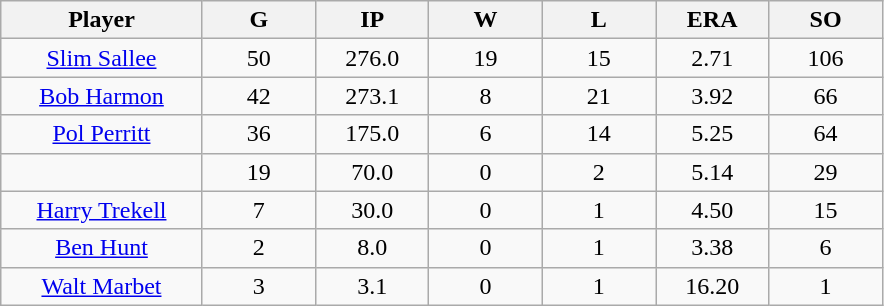<table class="wikitable sortable">
<tr>
<th bgcolor="#DDDDFF" width="16%">Player</th>
<th bgcolor="#DDDDFF" width="9%">G</th>
<th bgcolor="#DDDDFF" width="9%">IP</th>
<th bgcolor="#DDDDFF" width="9%">W</th>
<th bgcolor="#DDDDFF" width="9%">L</th>
<th bgcolor="#DDDDFF" width="9%">ERA</th>
<th bgcolor="#DDDDFF" width="9%">SO</th>
</tr>
<tr align="center">
<td><a href='#'>Slim Sallee</a></td>
<td>50</td>
<td>276.0</td>
<td>19</td>
<td>15</td>
<td>2.71</td>
<td>106</td>
</tr>
<tr align=center>
<td><a href='#'>Bob Harmon</a></td>
<td>42</td>
<td>273.1</td>
<td>8</td>
<td>21</td>
<td>3.92</td>
<td>66</td>
</tr>
<tr align=center>
<td><a href='#'>Pol Perritt</a></td>
<td>36</td>
<td>175.0</td>
<td>6</td>
<td>14</td>
<td>5.25</td>
<td>64</td>
</tr>
<tr align=center>
<td></td>
<td>19</td>
<td>70.0</td>
<td>0</td>
<td>2</td>
<td>5.14</td>
<td>29</td>
</tr>
<tr align="center">
<td><a href='#'>Harry Trekell</a></td>
<td>7</td>
<td>30.0</td>
<td>0</td>
<td>1</td>
<td>4.50</td>
<td>15</td>
</tr>
<tr align=center>
<td><a href='#'>Ben Hunt</a></td>
<td>2</td>
<td>8.0</td>
<td>0</td>
<td>1</td>
<td>3.38</td>
<td>6</td>
</tr>
<tr align=center>
<td><a href='#'>Walt Marbet</a></td>
<td>3</td>
<td>3.1</td>
<td>0</td>
<td>1</td>
<td>16.20</td>
<td>1</td>
</tr>
</table>
